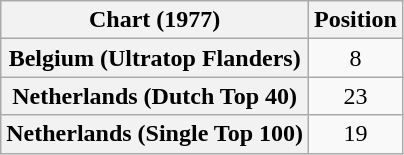<table class="wikitable sortable plainrowheaders" style="text-align:center">
<tr>
<th scope="col">Chart (1977)</th>
<th scope="col">Position</th>
</tr>
<tr>
<th scope="row">Belgium (Ultratop Flanders)</th>
<td>8</td>
</tr>
<tr>
<th scope="row">Netherlands (Dutch Top 40)</th>
<td>23</td>
</tr>
<tr>
<th scope="row">Netherlands (Single Top 100)</th>
<td>19</td>
</tr>
</table>
